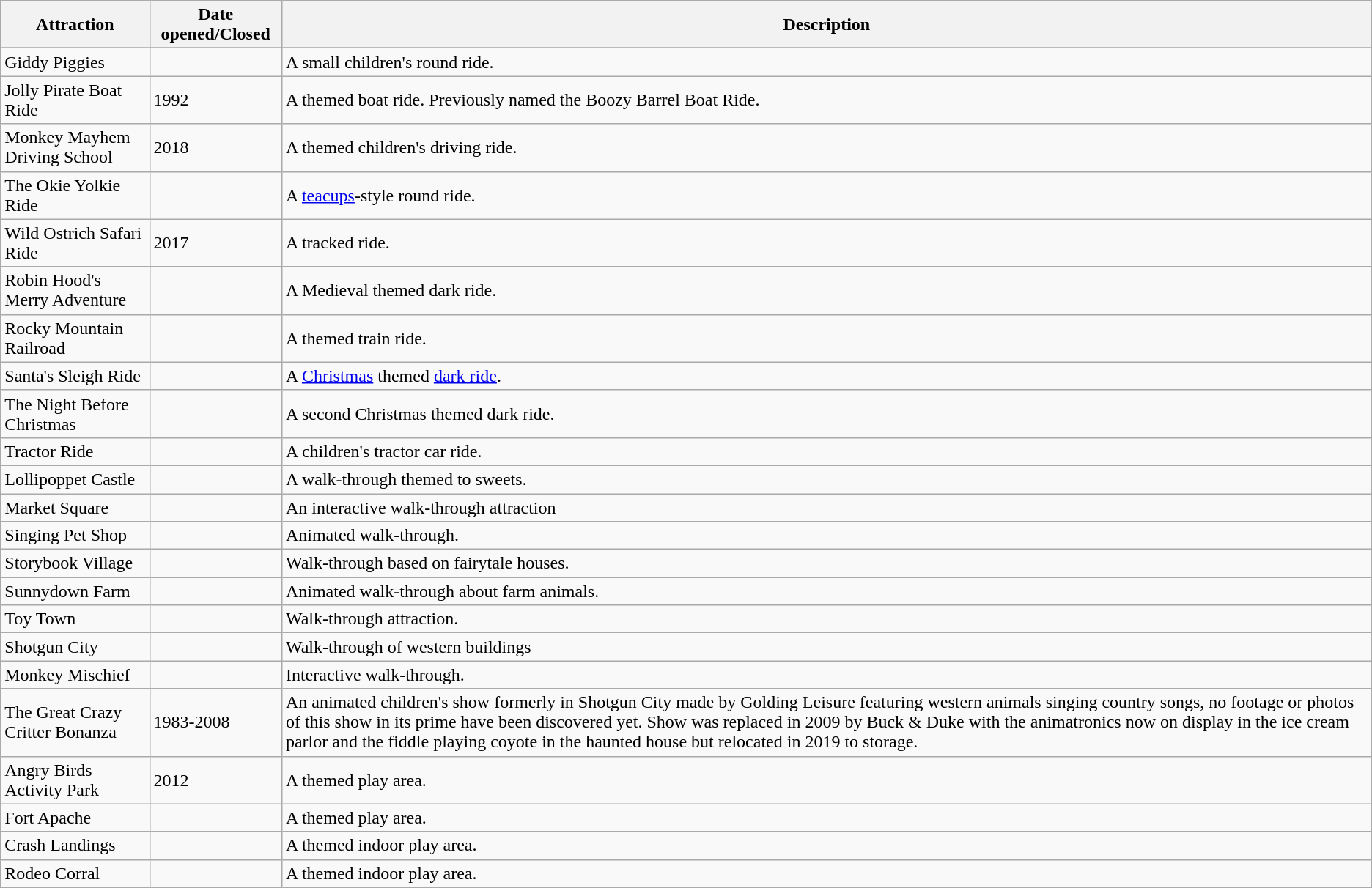<table class="wikitable sortable">
<tr>
<th class="unsortable">Attraction</th>
<th>Date opened/Closed</th>
<th class="unsortable">Description</th>
</tr>
<tr>
</tr>
<tr>
<td>Giddy Piggies</td>
<td></td>
<td>A small children's round ride.</td>
</tr>
<tr>
<td>Jolly Pirate Boat Ride</td>
<td>1992</td>
<td>A themed boat ride. Previously named the Boozy Barrel Boat Ride.</td>
</tr>
<tr>
<td>Monkey Mayhem Driving School</td>
<td>2018</td>
<td>A themed children's driving ride.</td>
</tr>
<tr>
<td>The Okie Yolkie Ride</td>
<td></td>
<td>A <a href='#'>teacups</a>-style round ride.</td>
</tr>
<tr>
<td>Wild Ostrich Safari Ride</td>
<td>2017</td>
<td>A tracked ride.</td>
</tr>
<tr>
<td>Robin Hood's Merry Adventure</td>
<td></td>
<td>A Medieval themed dark ride.</td>
</tr>
<tr>
<td>Rocky Mountain Railroad</td>
<td></td>
<td>A themed train ride.</td>
</tr>
<tr>
<td>Santa's Sleigh Ride</td>
<td></td>
<td>A <a href='#'>Christmas</a> themed <a href='#'>dark ride</a>.</td>
</tr>
<tr>
<td>The Night Before Christmas</td>
<td></td>
<td>A second Christmas themed dark ride.</td>
</tr>
<tr>
<td>Tractor Ride</td>
<td></td>
<td>A children's tractor car ride.</td>
</tr>
<tr>
<td>Lollipoppet Castle</td>
<td></td>
<td>A walk-through themed to sweets.</td>
</tr>
<tr>
<td>Market Square</td>
<td></td>
<td>An interactive walk-through attraction</td>
</tr>
<tr>
<td>Singing Pet Shop</td>
<td></td>
<td>Animated walk-through.</td>
</tr>
<tr>
<td>Storybook Village</td>
<td></td>
<td>Walk-through based on fairytale houses.</td>
</tr>
<tr>
<td>Sunnydown Farm</td>
<td></td>
<td>Animated walk-through about farm animals.</td>
</tr>
<tr>
<td>Toy Town</td>
<td></td>
<td>Walk-through attraction.</td>
</tr>
<tr>
<td>Shotgun City</td>
<td></td>
<td>Walk-through of western buildings</td>
</tr>
<tr>
<td>Monkey Mischief</td>
<td></td>
<td>Interactive walk-through.</td>
</tr>
<tr>
<td>The Great Crazy Critter Bonanza</td>
<td>1983-2008</td>
<td>An animated children's show formerly in Shotgun City made by Golding Leisure featuring western animals singing country songs, no footage or photos of this show in its prime have been discovered yet. Show was replaced in 2009 by Buck & Duke with the animatronics now on display in the ice cream parlor and the fiddle playing coyote in the haunted house but relocated in 2019 to storage.</td>
</tr>
<tr>
<td>Angry Birds Activity Park</td>
<td>2012</td>
<td>A themed play area.</td>
</tr>
<tr>
<td>Fort Apache</td>
<td></td>
<td>A themed play area.</td>
</tr>
<tr>
<td>Crash Landings</td>
<td></td>
<td>A themed indoor play area.</td>
</tr>
<tr>
<td>Rodeo Corral</td>
<td></td>
<td>A themed indoor play area.</td>
</tr>
</table>
